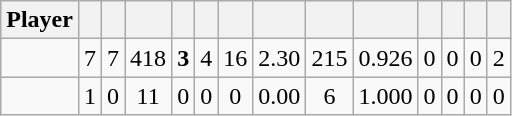<table class="wikitable sortable" style="text-align:center;">
<tr>
<th>Player</th>
<th></th>
<th></th>
<th></th>
<th></th>
<th></th>
<th></th>
<th></th>
<th></th>
<th></th>
<th></th>
<th></th>
<th></th>
<th></th>
</tr>
<tr>
<td style=white-space:nowrap></td>
<td>7</td>
<td>7</td>
<td>418</td>
<td><strong>3</strong></td>
<td>4</td>
<td>16</td>
<td>2.30</td>
<td>215</td>
<td>0.926</td>
<td>0</td>
<td>0</td>
<td>0</td>
<td>2</td>
</tr>
<tr>
<td style=white-space:nowrap></td>
<td>1</td>
<td>0</td>
<td>11</td>
<td>0</td>
<td>0</td>
<td>0</td>
<td>0.00</td>
<td>6</td>
<td>1.000</td>
<td>0</td>
<td>0</td>
<td>0</td>
<td>0</td>
</tr>
</table>
